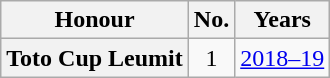<table class="wikitable plainrowheaders">
<tr>
<th scope=col>Honour</th>
<th scope=col>No.</th>
<th scope=col>Years</th>
</tr>
<tr>
<th scope=row>Toto Cup Leumit</th>
<td align=center>1</td>
<td><a href='#'>2018–19</a></td>
</tr>
</table>
